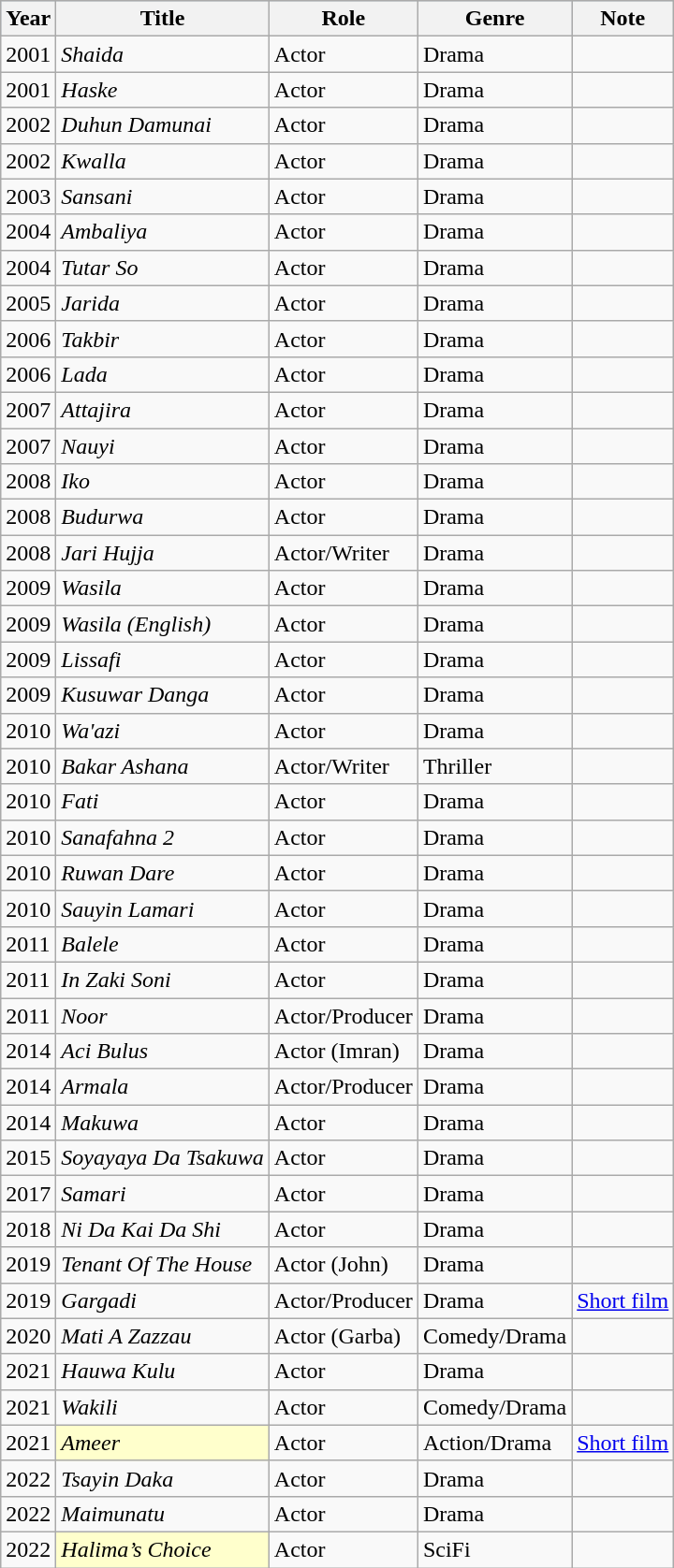<table class="wikitable">
<tr style="background:#b0c4de; text-align:center;">
<th>Year</th>
<th>Title</th>
<th>Role</th>
<th>Genre</th>
<th>Note</th>
</tr>
<tr>
<td>2001</td>
<td><em>Shaida</em></td>
<td>Actor</td>
<td>Drama</td>
<td></td>
</tr>
<tr>
<td>2001</td>
<td><em>Haske</em></td>
<td>Actor</td>
<td>Drama</td>
<td></td>
</tr>
<tr>
<td>2002</td>
<td><em>Duhun Damunai</em></td>
<td>Actor</td>
<td>Drama</td>
<td></td>
</tr>
<tr>
<td>2002</td>
<td><em>Kwalla</em></td>
<td>Actor</td>
<td>Drama</td>
<td></td>
</tr>
<tr>
<td>2003</td>
<td><em>Sansani</em></td>
<td>Actor</td>
<td>Drama</td>
<td></td>
</tr>
<tr>
<td>2004</td>
<td><em>Ambaliya</em></td>
<td>Actor</td>
<td>Drama</td>
<td></td>
</tr>
<tr>
<td>2004</td>
<td><em>Tutar So</em></td>
<td>Actor</td>
<td>Drama</td>
<td></td>
</tr>
<tr>
<td>2005</td>
<td><em>Jarida</em></td>
<td>Actor</td>
<td>Drama</td>
<td></td>
</tr>
<tr>
<td>2006</td>
<td><em>Takbir</em></td>
<td>Actor</td>
<td>Drama</td>
<td></td>
</tr>
<tr>
<td>2006</td>
<td><em>Lada</em></td>
<td>Actor</td>
<td>Drama</td>
<td></td>
</tr>
<tr>
<td>2007</td>
<td><em>Attajira</em></td>
<td>Actor</td>
<td>Drama</td>
<td></td>
</tr>
<tr>
<td>2007</td>
<td><em>Nauyi</em></td>
<td>Actor</td>
<td>Drama</td>
<td></td>
</tr>
<tr>
<td>2008</td>
<td><em>Iko</em></td>
<td>Actor</td>
<td>Drama</td>
<td></td>
</tr>
<tr>
<td>2008</td>
<td><em>Budurwa</em></td>
<td>Actor</td>
<td>Drama</td>
<td></td>
</tr>
<tr>
<td>2008</td>
<td><em>Jari Hujja</em></td>
<td>Actor/Writer</td>
<td>Drama</td>
<td></td>
</tr>
<tr>
<td>2009</td>
<td><em>Wasila</em></td>
<td>Actor</td>
<td>Drama</td>
<td></td>
</tr>
<tr>
<td>2009</td>
<td><em>Wasila (English)</em></td>
<td>Actor</td>
<td>Drama</td>
<td></td>
</tr>
<tr>
<td>2009</td>
<td><em>Lissafi</em></td>
<td>Actor</td>
<td>Drama</td>
<td></td>
</tr>
<tr>
<td>2009</td>
<td><em>Kusuwar Danga</em></td>
<td>Actor</td>
<td>Drama</td>
<td></td>
</tr>
<tr>
<td>2010</td>
<td><em>Wa'azi</em></td>
<td>Actor</td>
<td>Drama</td>
<td></td>
</tr>
<tr>
<td>2010</td>
<td><em>Bakar Ashana</em></td>
<td>Actor/Writer</td>
<td>Thriller</td>
<td></td>
</tr>
<tr>
<td>2010</td>
<td><em>Fati</em></td>
<td>Actor</td>
<td>Drama</td>
</tr>
<tr>
<td>2010</td>
<td><em>Sanafahna 2</em></td>
<td>Actor</td>
<td>Drama</td>
<td></td>
</tr>
<tr>
<td>2010</td>
<td><em>Ruwan Dare</em></td>
<td>Actor</td>
<td>Drama</td>
<td></td>
</tr>
<tr>
<td>2010</td>
<td><em>Sauyin Lamari</em></td>
<td>Actor</td>
<td>Drama</td>
<td></td>
</tr>
<tr>
<td>2011</td>
<td><em>Balele</em></td>
<td>Actor</td>
<td>Drama</td>
<td></td>
</tr>
<tr>
<td>2011</td>
<td><em>In Zaki Soni</em></td>
<td>Actor</td>
<td>Drama</td>
<td></td>
</tr>
<tr>
<td>2011</td>
<td><em>Noor</em></td>
<td>Actor/Producer</td>
<td>Drama</td>
<td></td>
</tr>
<tr>
<td>2014</td>
<td><em>Aci Bulus</em></td>
<td>Actor (Imran)</td>
<td>Drama</td>
<td></td>
</tr>
<tr>
<td>2014</td>
<td><em>Armala</em></td>
<td>Actor/Producer</td>
<td>Drama</td>
<td></td>
</tr>
<tr>
<td>2014</td>
<td><em>Makuwa</em></td>
<td>Actor</td>
<td>Drama</td>
<td></td>
</tr>
<tr>
<td>2015</td>
<td><em>Soyayaya Da Tsakuwa</em></td>
<td>Actor</td>
<td>Drama</td>
<td></td>
</tr>
<tr>
<td>2017</td>
<td><em>Samari</em></td>
<td>Actor</td>
<td>Drama</td>
<td></td>
</tr>
<tr>
<td>2018</td>
<td><em>Ni Da Kai Da Shi</em></td>
<td>Actor</td>
<td>Drama</td>
<td></td>
</tr>
<tr>
<td>2019</td>
<td><em>Tenant Of The House</em></td>
<td>Actor (John)</td>
<td>Drama</td>
<td></td>
</tr>
<tr>
<td>2019</td>
<td><em>Gargadi</em></td>
<td>Actor/Producer</td>
<td>Drama</td>
<td><a href='#'>Short film</a></td>
</tr>
<tr>
<td>2020</td>
<td><em>Mati A Zazzau</em></td>
<td>Actor (Garba)</td>
<td>Comedy/Drama</td>
<td></td>
</tr>
<tr>
<td>2021</td>
<td><em>Hauwa Kulu</em></td>
<td>Actor</td>
<td>Drama</td>
<td></td>
</tr>
<tr>
<td>2021</td>
<td><em>Wakili</em></td>
<td>Actor</td>
<td>Comedy/Drama</td>
<td></td>
</tr>
<tr>
<td>2021</td>
<td style="background:#FFFFCC;"><em>Ameer</em> </td>
<td>Actor</td>
<td>Action/Drama</td>
<td><a href='#'>Short film</a></td>
</tr>
<tr>
<td>2022</td>
<td><em>Tsayin Daka</em></td>
<td>Actor</td>
<td>Drama</td>
<td></td>
</tr>
<tr>
<td>2022</td>
<td><em>Maimunatu</em></td>
<td>Actor</td>
<td>Drama</td>
<td></td>
</tr>
<tr>
<td>2022</td>
<td style="background:#FFFFCC;"><em>Halima’s Choice </em> </td>
<td>Actor</td>
<td>SciFi</td>
<td></td>
</tr>
</table>
